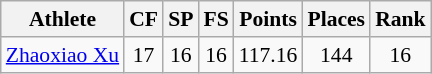<table class="wikitable" border="1" style="font-size:90%">
<tr>
<th>Athlete</th>
<th>CF</th>
<th>SP</th>
<th>FS</th>
<th>Points</th>
<th>Places</th>
<th>Rank</th>
</tr>
<tr align=center>
<td align=left><a href='#'>Zhaoxiao Xu</a></td>
<td>17</td>
<td>16</td>
<td>16</td>
<td>117.16</td>
<td>144</td>
<td>16</td>
</tr>
</table>
